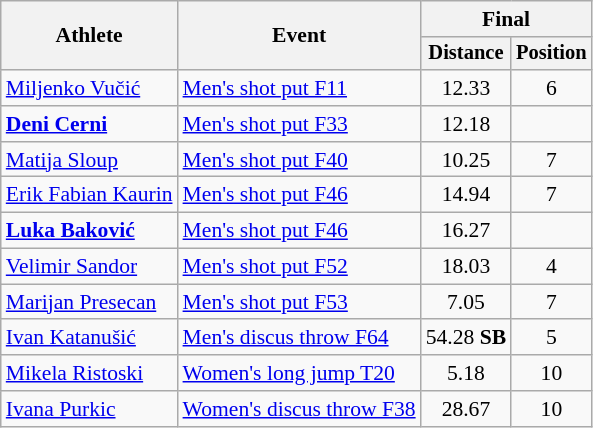<table class=wikitable style="font-size:90%">
<tr>
<th rowspan="2">Athlete</th>
<th rowspan="2">Event</th>
<th colspan="2">Final</th>
</tr>
<tr style="font-size:95%">
<th>Distance</th>
<th>Position</th>
</tr>
<tr align=center>
<td align=left><a href='#'>Miljenko Vučić</a></td>
<td align=left><a href='#'>Men's shot put F11</a></td>
<td>12.33</td>
<td>6</td>
</tr>
<tr align=center>
<td align=left><strong><a href='#'>Deni Cerni</a></strong></td>
<td align=left><a href='#'>Men's shot put F33</a></td>
<td>12.18</td>
<td></td>
</tr>
<tr align=center>
<td align=left><a href='#'>Matija Sloup</a></td>
<td align=left><a href='#'>Men's shot put F40</a></td>
<td>10.25</td>
<td>7</td>
</tr>
<tr align=center>
<td align=left><a href='#'>Erik Fabian Kaurin</a></td>
<td align=left><a href='#'>Men's shot put F46</a></td>
<td>14.94</td>
<td>7</td>
</tr>
<tr align=center>
<td align=left><strong><a href='#'>Luka Baković</a></strong></td>
<td align=left><a href='#'>Men's shot put F46</a></td>
<td>16.27</td>
<td></td>
</tr>
<tr align=center>
<td align=left><a href='#'>Velimir Sandor</a></td>
<td align=left><a href='#'>Men's shot put F52</a></td>
<td>18.03</td>
<td>4</td>
</tr>
<tr align=center>
<td align=left><a href='#'>Marijan Presecan</a></td>
<td align=left><a href='#'>Men's shot put F53</a></td>
<td>7.05</td>
<td>7</td>
</tr>
<tr align=center>
<td align=left><a href='#'>Ivan Katanušić</a></td>
<td align=left><a href='#'>Men's discus throw F64</a></td>
<td>54.28 <strong>SB</strong></td>
<td>5</td>
</tr>
<tr align=center>
<td align=left><a href='#'>Mikela Ristoski</a></td>
<td align=left><a href='#'>Women's long jump T20</a></td>
<td>5.18</td>
<td>10</td>
</tr>
<tr align=center>
<td align=left><a href='#'>Ivana Purkic</a></td>
<td align=left><a href='#'>Women's discus throw F38</a></td>
<td>28.67</td>
<td>10</td>
</tr>
</table>
